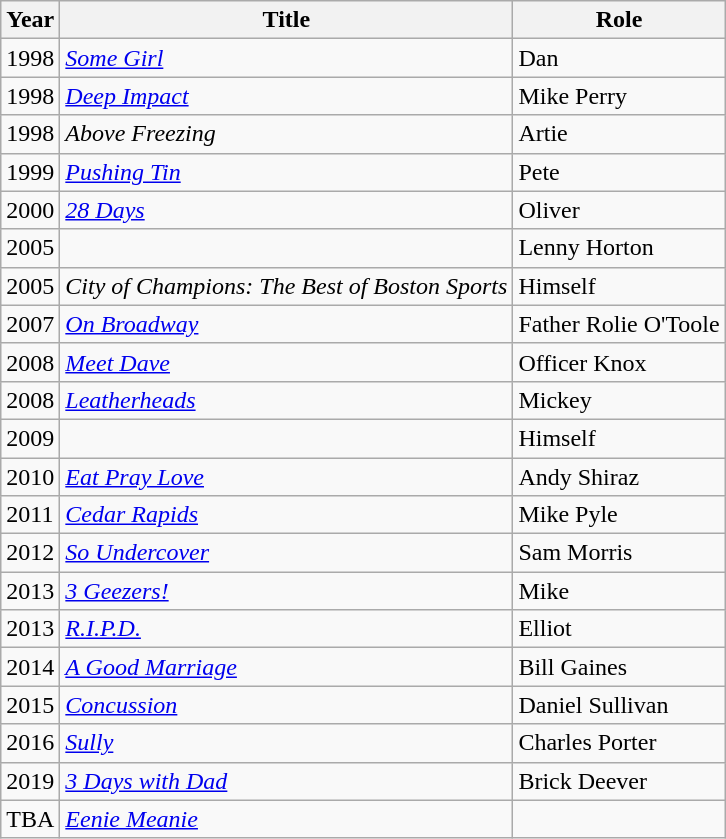<table class="wikitable sortable">
<tr>
<th>Year</th>
<th>Title</th>
<th>Role</th>
</tr>
<tr>
<td>1998</td>
<td><em><a href='#'>Some Girl</a></em></td>
<td>Dan</td>
</tr>
<tr>
<td>1998</td>
<td><em><a href='#'>Deep Impact</a></em></td>
<td>Mike Perry</td>
</tr>
<tr>
<td>1998</td>
<td><em>Above Freezing</em></td>
<td>Artie</td>
</tr>
<tr>
<td>1999</td>
<td><em><a href='#'>Pushing Tin</a></em></td>
<td>Pete</td>
</tr>
<tr>
<td>2000</td>
<td><em><a href='#'>28 Days</a></em></td>
<td>Oliver</td>
</tr>
<tr>
<td>2005</td>
<td><em></em></td>
<td>Lenny Horton</td>
</tr>
<tr>
<td>2005</td>
<td><em>City of Champions: The Best of Boston Sports</em></td>
<td>Himself</td>
</tr>
<tr>
<td>2007</td>
<td><em><a href='#'>On Broadway</a></em></td>
<td>Father Rolie O'Toole</td>
</tr>
<tr>
<td>2008</td>
<td><em><a href='#'>Meet Dave</a></em></td>
<td>Officer Knox</td>
</tr>
<tr>
<td>2008</td>
<td><em><a href='#'>Leatherheads</a></em></td>
<td>Mickey</td>
</tr>
<tr>
<td>2009</td>
<td><em></em></td>
<td>Himself</td>
</tr>
<tr>
<td>2010</td>
<td><em><a href='#'>Eat Pray Love</a></em></td>
<td>Andy Shiraz</td>
</tr>
<tr>
<td>2011</td>
<td><em><a href='#'>Cedar Rapids</a></em></td>
<td>Mike Pyle</td>
</tr>
<tr>
<td>2012</td>
<td><em><a href='#'>So Undercover</a></em></td>
<td>Sam Morris</td>
</tr>
<tr>
<td>2013</td>
<td><em><a href='#'>3 Geezers!</a></em></td>
<td>Mike</td>
</tr>
<tr>
<td>2013</td>
<td><em><a href='#'>R.I.P.D.</a></em></td>
<td>Elliot</td>
</tr>
<tr>
<td>2014</td>
<td><em><a href='#'>A Good Marriage</a></em></td>
<td>Bill Gaines</td>
</tr>
<tr>
<td>2015</td>
<td><em><a href='#'>Concussion</a></em></td>
<td>Daniel Sullivan</td>
</tr>
<tr>
<td>2016</td>
<td><em><a href='#'>Sully</a></em></td>
<td>Charles Porter</td>
</tr>
<tr>
<td>2019</td>
<td><em><a href='#'>3 Days with Dad</a></em></td>
<td>Brick Deever</td>
</tr>
<tr>
<td>TBA</td>
<td><em><a href='#'>Eenie Meanie</a></em></td>
<td></td>
</tr>
</table>
